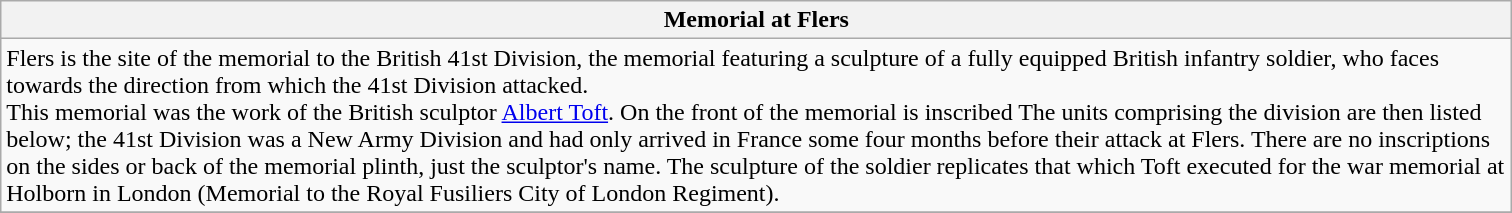<table class="wikitable sortable">
<tr>
<th scope="col" style="width:1000px;">Memorial at Flers</th>
</tr>
<tr>
<td>Flers is the site of the memorial to the British 41st Division, the memorial featuring a sculpture of a fully equipped British infantry soldier, who faces towards the direction from which the 41st Division attacked.<br>This memorial was the work of the British sculptor <a href='#'>Albert Toft</a>. On the front of the memorial is inscribed The units comprising the division are then listed below; the 41st Division was a New Army Division and had only arrived in France some four months before their attack at Flers. There are no inscriptions on the sides or back of the memorial plinth, just the sculptor's name. The sculpture of the soldier replicates that which Toft executed for the war memorial at Holborn in London (Memorial to the Royal Fusiliers City of London Regiment).
</td>
</tr>
<tr>
</tr>
</table>
